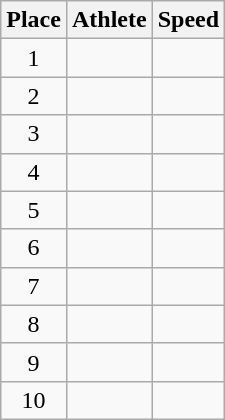<table class="wikitable" style="text-align:center">
<tr>
<th>Place</th>
<th>Athlete</th>
<th>Speed</th>
</tr>
<tr>
<td>1</td>
<td align=left></td>
<td></td>
</tr>
<tr>
<td>2</td>
<td align=left></td>
<td></td>
</tr>
<tr>
<td>3</td>
<td align=left></td>
<td></td>
</tr>
<tr>
<td>4</td>
<td align=left></td>
<td></td>
</tr>
<tr>
<td>5</td>
<td align=left></td>
<td></td>
</tr>
<tr>
<td>6</td>
<td align=left></td>
<td></td>
</tr>
<tr>
<td>7</td>
<td align=left></td>
<td></td>
</tr>
<tr>
<td>8</td>
<td align=left></td>
<td></td>
</tr>
<tr>
<td>9</td>
<td align=left></td>
<td></td>
</tr>
<tr>
<td>10</td>
<td align=left></td>
<td></td>
</tr>
</table>
